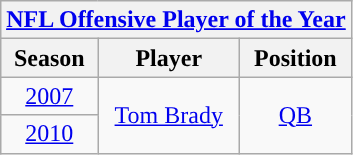<table class="wikitable sortable" style="text-align:center">
<tr>
<th colspan="3"><a href='#'><span><u>NFL Offensive Player of the Year</u></span></a></th>
</tr>
<tr>
<th>Season</th>
<th>Player</th>
<th>Position</th>
</tr>
<tr>
<td><a href='#'>2007</a></td>
<td rowspan=2><a href='#'>Tom Brady</a></td>
<td rowspan=2><a href='#'>QB</a></td>
</tr>
<tr>
<td><a href='#'>2010</a></td>
</tr>
</table>
